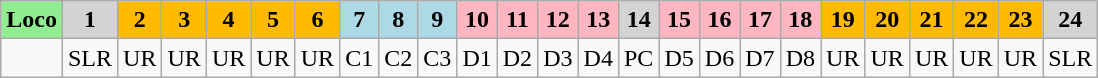<table class="wikitable plainrowheaders unsortable" style="text-align:center">
<tr>
<th style="background:lightgreen;">Loco</th>
<th style="background:lightgrey;">1</th>
<th style="background:#FFBA01;">2</th>
<th style="background:#FFBA01;">3</th>
<th style="background:#FFBA01;">4</th>
<th style="background:#FFBA01;">5</th>
<th style="background:#FFBA01;">6</th>
<th style="background:lightblue;">7</th>
<th style="background:lightblue;">8</th>
<th style="background:lightblue;">9</th>
<th style="background:lightpink;">10</th>
<th style="background:lightpink;">11</th>
<th style="background:lightpink;">12</th>
<th style="background:lightpink;">13</th>
<th style="background:lightgrey;">14</th>
<th style="background:lightpink;">15</th>
<th style="background:lightpink;">16</th>
<th style="background:lightpink;">17</th>
<th style="background:lightpink;">18</th>
<th style="background:#FFBA01;">19</th>
<th style="background:#FFBA01;">20</th>
<th style="background:#FFBA01;">21</th>
<th style="background:#FFBA01;">22</th>
<th style="background:#FFBA01;">23</th>
<th style="background:lightgrey;">24</th>
</tr>
<tr>
<td></td>
<td>SLR</td>
<td>UR</td>
<td>UR</td>
<td>UR</td>
<td>UR</td>
<td>UR</td>
<td>C1</td>
<td>C2</td>
<td>C3</td>
<td>D1</td>
<td>D2</td>
<td>D3</td>
<td>D4</td>
<td>PC</td>
<td>D5</td>
<td>D6</td>
<td>D7</td>
<td>D8</td>
<td>UR</td>
<td>UR</td>
<td>UR</td>
<td>UR</td>
<td>UR</td>
<td>SLR</td>
</tr>
</table>
